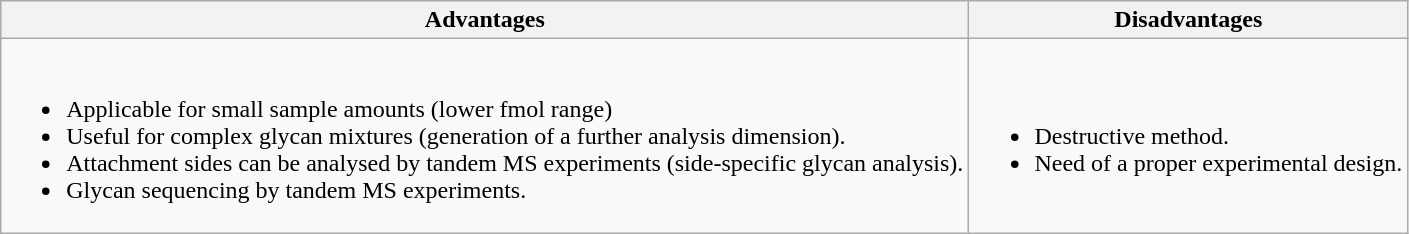<table class="wikitable" border="1">
<tr>
<th><strong>Advantages</strong></th>
<th><strong>Disadvantages</strong></th>
</tr>
<tr>
<td><br><ul><li>Applicable for small sample amounts (lower fmol range)</li><li>Useful for complex glycan mixtures (generation of a further analysis dimension).</li><li>Attachment sides can be analysed by tandem MS experiments (side-specific glycan analysis).</li><li>Glycan sequencing by tandem MS experiments.</li></ul></td>
<td><br><ul><li>Destructive method.</li><li>Need of a proper experimental design.</li></ul></td>
</tr>
</table>
